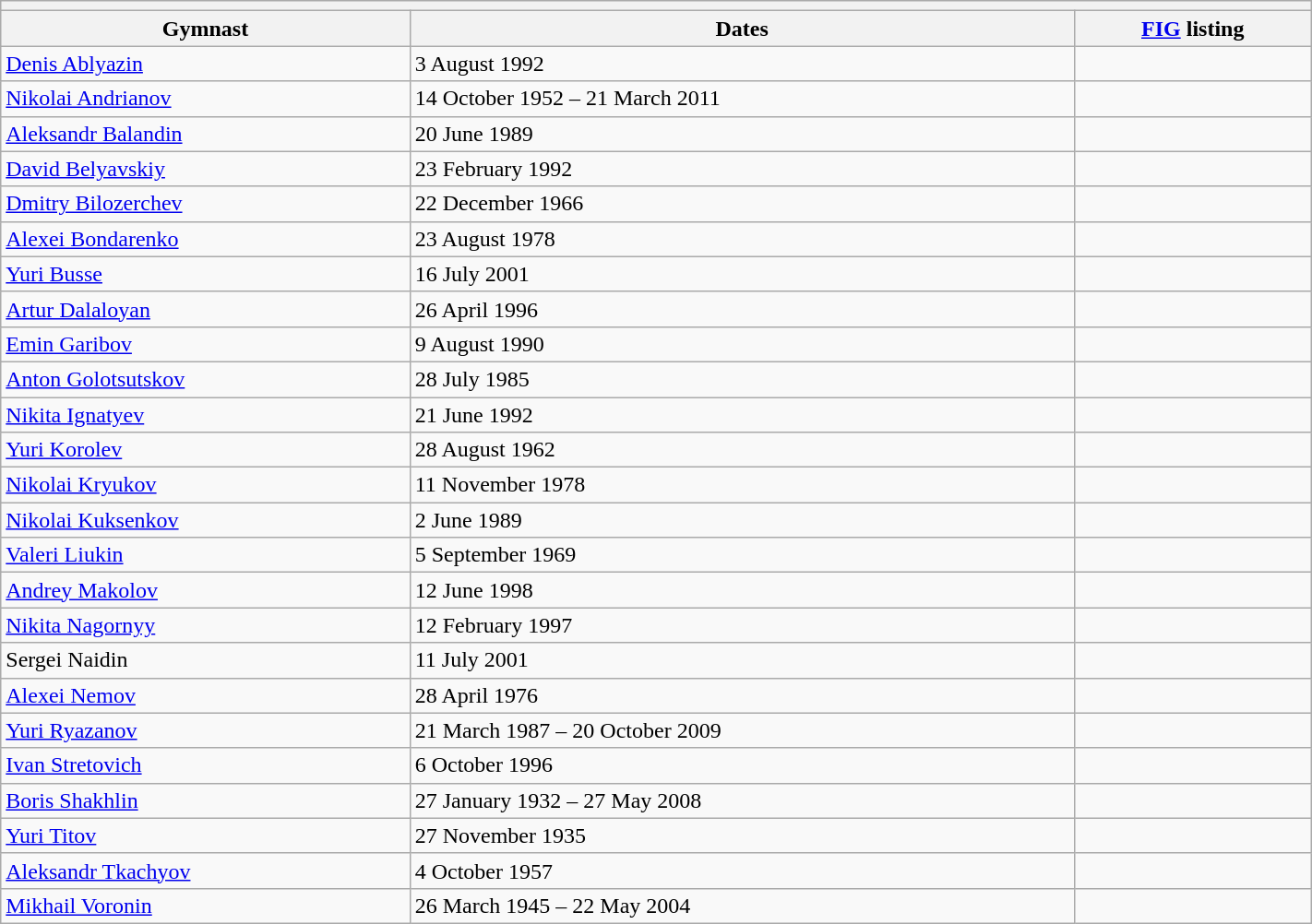<table class="wikitable mw-collapsible mw-collapsed" width="75%">
<tr>
<th colspan="3"></th>
</tr>
<tr>
<th>Gymnast</th>
<th>Dates</th>
<th><a href='#'>FIG</a> listing</th>
</tr>
<tr>
<td><a href='#'>Denis Ablyazin</a></td>
<td>3 August 1992</td>
<td></td>
</tr>
<tr>
<td><a href='#'>Nikolai Andrianov</a></td>
<td>14 October 1952 – 21 March 2011</td>
<td></td>
</tr>
<tr>
<td><a href='#'>Aleksandr Balandin</a></td>
<td>20 June 1989</td>
<td></td>
</tr>
<tr>
<td><a href='#'>David Belyavskiy</a></td>
<td>23 February 1992</td>
<td></td>
</tr>
<tr>
<td><a href='#'>Dmitry Bilozerchev</a></td>
<td>22 December 1966</td>
<td></td>
</tr>
<tr>
<td><a href='#'>Alexei Bondarenko</a></td>
<td>23 August 1978</td>
<td></td>
</tr>
<tr>
<td><a href='#'>Yuri Busse</a></td>
<td>16 July 2001</td>
<td></td>
</tr>
<tr>
<td><a href='#'>Artur Dalaloyan</a></td>
<td>26 April 1996</td>
<td></td>
</tr>
<tr>
<td><a href='#'>Emin Garibov</a></td>
<td>9 August 1990</td>
<td></td>
</tr>
<tr>
<td><a href='#'>Anton Golotsutskov</a></td>
<td>28 July 1985</td>
<td></td>
</tr>
<tr>
<td><a href='#'>Nikita Ignatyev</a></td>
<td>21 June 1992</td>
<td></td>
</tr>
<tr>
<td><a href='#'>Yuri Korolev</a></td>
<td>28 August 1962</td>
<td></td>
</tr>
<tr>
<td><a href='#'>Nikolai Kryukov</a></td>
<td>11 November 1978</td>
<td></td>
</tr>
<tr>
<td><a href='#'>Nikolai Kuksenkov</a></td>
<td>2 June 1989</td>
<td></td>
</tr>
<tr>
<td><a href='#'>Valeri Liukin</a></td>
<td>5 September 1969</td>
<td></td>
</tr>
<tr>
<td><a href='#'>Andrey Makolov</a></td>
<td>12 June 1998</td>
<td></td>
</tr>
<tr>
<td><a href='#'>Nikita Nagornyy</a></td>
<td>12 February 1997</td>
<td></td>
</tr>
<tr>
<td>Sergei Naidin</td>
<td>11 July 2001</td>
<td></td>
</tr>
<tr>
<td><a href='#'>Alexei Nemov</a></td>
<td>28 April 1976</td>
<td></td>
</tr>
<tr>
<td><a href='#'>Yuri Ryazanov</a></td>
<td>21 March 1987 – 20 October 2009</td>
<td></td>
</tr>
<tr>
<td><a href='#'>Ivan Stretovich</a></td>
<td>6 October 1996</td>
<td></td>
</tr>
<tr>
<td><a href='#'>Boris Shakhlin</a></td>
<td>27 January 1932 – 27 May 2008</td>
<td></td>
</tr>
<tr>
<td><a href='#'>Yuri Titov</a></td>
<td>27 November 1935</td>
<td></td>
</tr>
<tr>
<td><a href='#'>Aleksandr Tkachyov</a></td>
<td>4 October 1957</td>
<td></td>
</tr>
<tr>
<td><a href='#'>Mikhail Voronin</a></td>
<td>26 March 1945 – 22 May 2004</td>
<td></td>
</tr>
</table>
